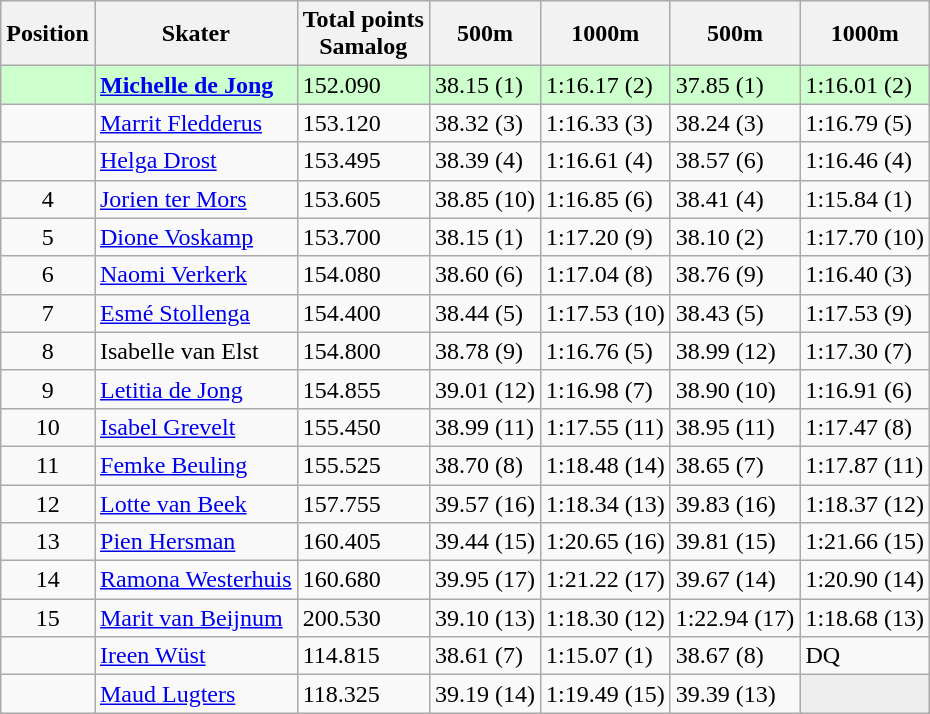<table class="wikitable">
<tr>
<th>Position</th>
<th>Skater</th>
<th>Total points <br> Samalog</th>
<th>500m</th>
<th>1000m</th>
<th>500m</th>
<th>1000m</th>
</tr>
<tr bgcolor=ccffcc>
<td style="text-align:center"></td>
<td><strong><a href='#'>Michelle de Jong</a></strong></td>
<td>152.090</td>
<td>38.15 (1)</td>
<td>1:16.17 (2)</td>
<td>37.85 (1)</td>
<td>1:16.01 (2)</td>
</tr>
<tr>
<td style="text-align:center"></td>
<td><a href='#'>Marrit Fledderus</a></td>
<td>153.120</td>
<td>38.32 (3)</td>
<td>1:16.33 (3)</td>
<td>38.24 (3)</td>
<td>1:16.79 (5)</td>
</tr>
<tr>
<td style="text-align:center"></td>
<td><a href='#'>Helga Drost</a></td>
<td>153.495</td>
<td>38.39 (4)</td>
<td>1:16.61 (4)</td>
<td>38.57 (6)</td>
<td>1:16.46 (4)</td>
</tr>
<tr>
<td style="text-align:center">4</td>
<td><a href='#'>Jorien ter Mors</a></td>
<td>153.605</td>
<td>38.85 (10)</td>
<td>1:16.85 (6)</td>
<td>38.41 (4)</td>
<td>1:15.84 (1)</td>
</tr>
<tr>
<td style="text-align:center">5</td>
<td><a href='#'>Dione Voskamp</a></td>
<td>153.700</td>
<td>38.15 (1)</td>
<td>1:17.20 (9)</td>
<td>38.10 (2)</td>
<td>1:17.70 (10)</td>
</tr>
<tr>
<td style="text-align:center">6</td>
<td><a href='#'>Naomi Verkerk</a></td>
<td>154.080</td>
<td>38.60 (6)</td>
<td>1:17.04 (8)</td>
<td>38.76 (9)</td>
<td>1:16.40 (3)</td>
</tr>
<tr>
<td style="text-align:center">7</td>
<td><a href='#'>Esmé Stollenga</a></td>
<td>154.400</td>
<td>38.44 (5)</td>
<td>1:17.53 (10)</td>
<td>38.43 (5)</td>
<td>1:17.53 (9)</td>
</tr>
<tr>
<td style="text-align:center">8</td>
<td>Isabelle van Elst</td>
<td>154.800</td>
<td>38.78 (9)</td>
<td>1:16.76 (5)</td>
<td>38.99 (12)</td>
<td>1:17.30 (7)</td>
</tr>
<tr>
<td style="text-align:center">9</td>
<td><a href='#'>Letitia de Jong</a></td>
<td>154.855</td>
<td>39.01 (12)</td>
<td>1:16.98 (7)</td>
<td>38.90 (10)</td>
<td>1:16.91 (6)</td>
</tr>
<tr>
<td style="text-align:center">10</td>
<td><a href='#'>Isabel Grevelt</a></td>
<td>155.450</td>
<td>38.99 (11)</td>
<td>1:17.55 (11)</td>
<td>38.95 (11)</td>
<td>1:17.47 (8)</td>
</tr>
<tr>
<td style="text-align:center">11</td>
<td><a href='#'>Femke Beuling</a></td>
<td>155.525</td>
<td>38.70 (8)</td>
<td>1:18.48 (14)</td>
<td>38.65 (7)</td>
<td>1:17.87 (11)</td>
</tr>
<tr>
<td style="text-align:center">12</td>
<td><a href='#'>Lotte van Beek</a></td>
<td>157.755</td>
<td>39.57 (16)</td>
<td>1:18.34 (13)</td>
<td>39.83 (16)</td>
<td>1:18.37 (12)</td>
</tr>
<tr>
<td style="text-align:center">13</td>
<td><a href='#'>Pien Hersman</a></td>
<td>160.405</td>
<td>39.44 (15)</td>
<td>1:20.65 (16)</td>
<td>39.81 (15)</td>
<td>1:21.66 (15)</td>
</tr>
<tr>
<td style="text-align:center">14</td>
<td><a href='#'>Ramona Westerhuis</a></td>
<td>160.680</td>
<td>39.95 (17)</td>
<td>1:21.22 (17)</td>
<td>39.67 (14)</td>
<td>1:20.90 (14)</td>
</tr>
<tr>
<td style="text-align:center">15</td>
<td><a href='#'>Marit van Beijnum</a></td>
<td>200.530</td>
<td>39.10 (13)</td>
<td>1:18.30 (12)</td>
<td>1:22.94 (17)</td>
<td>1:18.68 (13)</td>
</tr>
<tr>
<td style="text-align:center"></td>
<td><a href='#'>Ireen Wüst</a></td>
<td>114.815</td>
<td>38.61 (7)</td>
<td>1:15.07 (1)</td>
<td>38.67 (8)</td>
<td>DQ</td>
</tr>
<tr>
<td style="text-align:center"></td>
<td><a href='#'>Maud Lugters</a></td>
<td>118.325</td>
<td>39.19 (14)</td>
<td>1:19.49 (15)</td>
<td>39.39 (13)</td>
<td bgcolor=#EEEEEE></td>
</tr>
</table>
